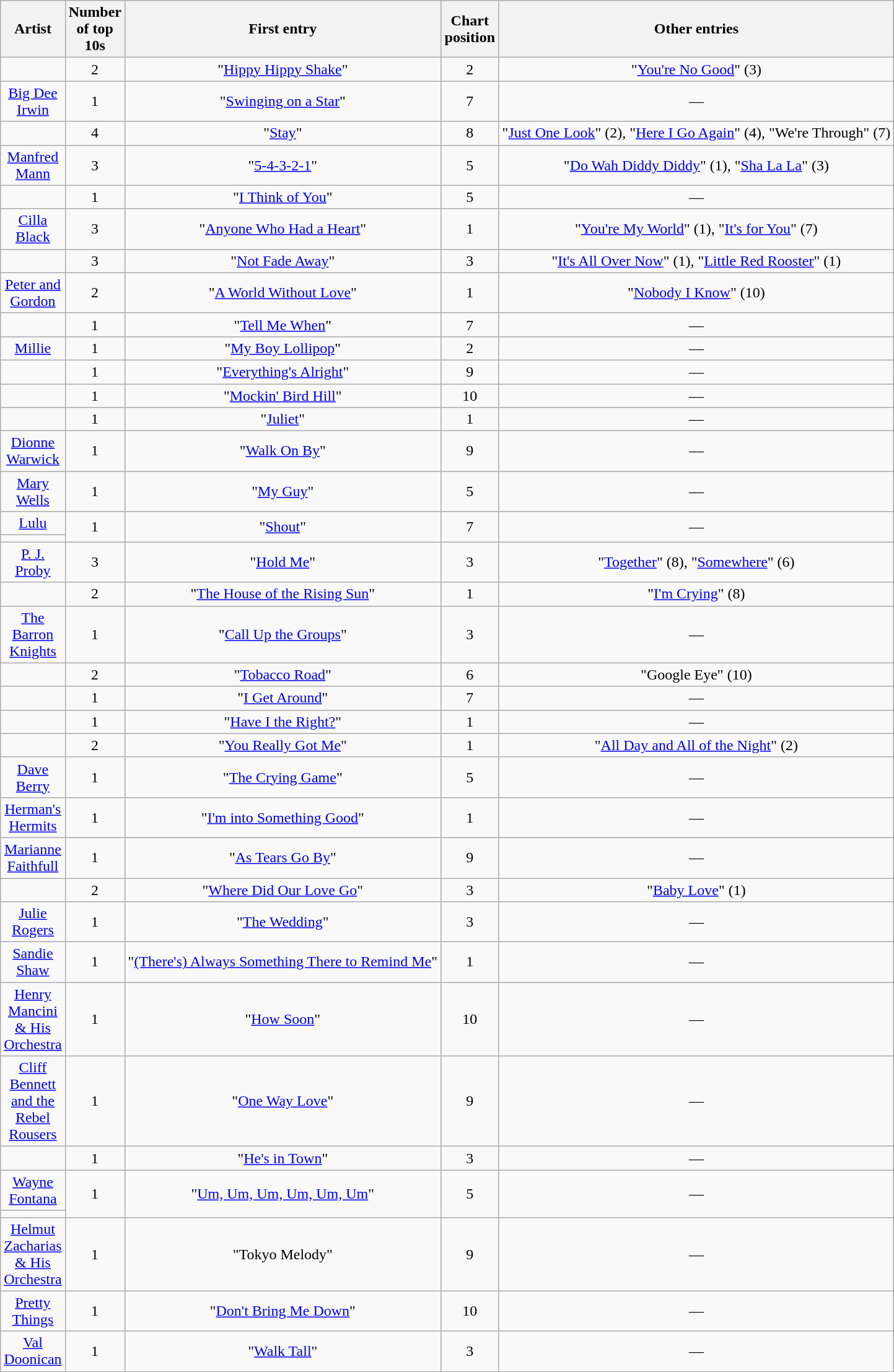<table class="wikitable sortable mw-collapsible mw-collapsed" style="text-align:center;">
<tr>
<th scope="col" style="width:55px;">Artist</th>
<th scope="col" style="width:55px;" data-sort-type="number">Number of top 10s</th>
<th scope="col" style="text-align:center;">First entry</th>
<th scope="col" style="width:55px;" data-sort-type="number">Chart position</th>
<th scope="col" style="text-align:center;">Other entries</th>
</tr>
<tr>
<td></td>
<td>2</td>
<td>"<a href='#'>Hippy Hippy Shake</a>"</td>
<td>2</td>
<td>"<a href='#'>You're No Good</a>" (3)</td>
</tr>
<tr>
<td><a href='#'>Big Dee Irwin</a></td>
<td>1</td>
<td>"<a href='#'>Swinging on a Star</a>"</td>
<td>7</td>
<td>—</td>
</tr>
<tr>
<td></td>
<td>4</td>
<td>"<a href='#'>Stay</a>"</td>
<td>8</td>
<td>"<a href='#'>Just One Look</a>" (2), "<a href='#'>Here I Go Again</a>" (4), "We're Through" (7)</td>
</tr>
<tr>
<td><a href='#'>Manfred Mann</a></td>
<td>3</td>
<td>"<a href='#'>5-4-3-2-1</a>"</td>
<td>5</td>
<td>"<a href='#'>Do Wah Diddy Diddy</a>" (1), "<a href='#'>Sha La La</a>" (3)</td>
</tr>
<tr>
<td></td>
<td>1</td>
<td>"<a href='#'>I Think of You</a>"</td>
<td>5</td>
<td>—</td>
</tr>
<tr>
<td><a href='#'>Cilla Black</a></td>
<td>3</td>
<td>"<a href='#'>Anyone Who Had a Heart</a>"</td>
<td>1</td>
<td>"<a href='#'>You're My World</a>" (1), "<a href='#'>It's for You</a>" (7)</td>
</tr>
<tr>
<td></td>
<td>3</td>
<td>"<a href='#'>Not Fade Away</a>"</td>
<td>3</td>
<td>"<a href='#'>It's All Over Now</a>" (1), "<a href='#'>Little Red Rooster</a>" (1)</td>
</tr>
<tr>
<td><a href='#'>Peter and Gordon</a></td>
<td>2</td>
<td>"<a href='#'>A World Without Love</a>"</td>
<td>1</td>
<td>"<a href='#'>Nobody I Know</a>" (10)</td>
</tr>
<tr>
<td></td>
<td>1</td>
<td>"<a href='#'>Tell Me When</a>"</td>
<td>7</td>
<td>—</td>
</tr>
<tr>
<td><a href='#'>Millie</a></td>
<td>1</td>
<td>"<a href='#'>My Boy Lollipop</a>"</td>
<td>2</td>
<td>—</td>
</tr>
<tr>
<td></td>
<td>1</td>
<td>"<a href='#'>Everything's Alright</a>"</td>
<td>9</td>
<td>—</td>
</tr>
<tr>
<td></td>
<td>1</td>
<td>"<a href='#'>Mockin' Bird Hill</a>"</td>
<td>10</td>
<td>—</td>
</tr>
<tr>
<td></td>
<td>1</td>
<td>"<a href='#'>Juliet</a>"</td>
<td>1</td>
<td>—</td>
</tr>
<tr>
<td><a href='#'>Dionne Warwick</a></td>
<td>1</td>
<td>"<a href='#'>Walk On By</a>"</td>
<td>9</td>
<td>—</td>
</tr>
<tr>
<td><a href='#'>Mary Wells</a></td>
<td>1</td>
<td>"<a href='#'>My Guy</a>"</td>
<td>5</td>
<td>—</td>
</tr>
<tr>
<td><a href='#'>Lulu</a></td>
<td rowspan="2">1</td>
<td rowspan="2">"<a href='#'>Shout</a>"</td>
<td rowspan="2">7</td>
<td rowspan="2">—</td>
</tr>
<tr>
<td></td>
</tr>
<tr>
<td><a href='#'>P. J. Proby</a></td>
<td>3</td>
<td>"<a href='#'>Hold Me</a>"</td>
<td>3</td>
<td>"<a href='#'>Together</a>" (8), "<a href='#'>Somewhere</a>" (6) </td>
</tr>
<tr>
<td></td>
<td>2</td>
<td>"<a href='#'>The House of the Rising Sun</a>"</td>
<td>1</td>
<td>"<a href='#'>I'm Crying</a>" (8)</td>
</tr>
<tr>
<td><a href='#'>The Barron Knights</a></td>
<td>1</td>
<td>"<a href='#'>Call Up the Groups</a>"</td>
<td>3</td>
<td>—</td>
</tr>
<tr>
<td></td>
<td>2</td>
<td>"<a href='#'>Tobacco Road</a>"</td>
<td>6</td>
<td>"Google Eye" (10)</td>
</tr>
<tr>
<td></td>
<td>1</td>
<td>"<a href='#'>I Get Around</a>"</td>
<td>7</td>
<td>—</td>
</tr>
<tr>
<td></td>
<td>1</td>
<td>"<a href='#'>Have I the Right?</a>"</td>
<td>1</td>
<td>—</td>
</tr>
<tr>
<td></td>
<td>2</td>
<td>"<a href='#'>You Really Got Me</a>"</td>
<td>1</td>
<td>"<a href='#'>All Day and All of the Night</a>" (2)</td>
</tr>
<tr>
<td><a href='#'>Dave Berry</a></td>
<td>1</td>
<td>"<a href='#'>The Crying Game</a>"</td>
<td>5</td>
<td>—</td>
</tr>
<tr>
<td><a href='#'>Herman's Hermits</a></td>
<td>1</td>
<td>"<a href='#'>I'm into Something Good</a>"</td>
<td>1</td>
<td>—</td>
</tr>
<tr>
<td><a href='#'>Marianne Faithfull</a></td>
<td>1</td>
<td>"<a href='#'>As Tears Go By</a>"</td>
<td>9</td>
<td>—</td>
</tr>
<tr>
<td></td>
<td>2</td>
<td>"<a href='#'>Where Did Our Love Go</a>"</td>
<td>3</td>
<td>"<a href='#'>Baby Love</a>" (1)</td>
</tr>
<tr>
<td><a href='#'>Julie Rogers</a></td>
<td>1</td>
<td>"<a href='#'>The Wedding</a>"</td>
<td>3</td>
<td>—</td>
</tr>
<tr>
<td><a href='#'>Sandie Shaw</a></td>
<td>1</td>
<td>"<a href='#'>(There's) Always Something There to Remind Me</a>"</td>
<td>1</td>
<td>—</td>
</tr>
<tr>
<td><a href='#'>Henry Mancini & His Orchestra</a></td>
<td>1</td>
<td>"<a href='#'>How Soon</a>"</td>
<td>10</td>
<td>—</td>
</tr>
<tr>
<td><a href='#'>Cliff Bennett and the Rebel Rousers</a></td>
<td>1</td>
<td>"<a href='#'>One Way Love</a>"</td>
<td>9</td>
<td>—</td>
</tr>
<tr>
<td></td>
<td>1</td>
<td>"<a href='#'>He's in Town</a>"</td>
<td>3</td>
<td>—</td>
</tr>
<tr>
<td><a href='#'>Wayne Fontana</a></td>
<td rowspan="2">1</td>
<td rowspan="2">"<a href='#'>Um, Um, Um, Um, Um, Um</a>"</td>
<td rowspan="2">5</td>
<td rowspan="2">—</td>
</tr>
<tr>
<td></td>
</tr>
<tr>
<td><a href='#'>Helmut Zacharias & His Orchestra</a></td>
<td>1</td>
<td>"Tokyo Melody"</td>
<td>9</td>
<td>—</td>
</tr>
<tr>
<td><a href='#'>Pretty Things</a></td>
<td>1</td>
<td>"<a href='#'>Don't Bring Me Down</a>"</td>
<td>10</td>
<td>—</td>
</tr>
<tr>
<td><a href='#'>Val Doonican</a></td>
<td>1</td>
<td>"<a href='#'>Walk Tall</a>"</td>
<td>3</td>
<td>—</td>
</tr>
</table>
